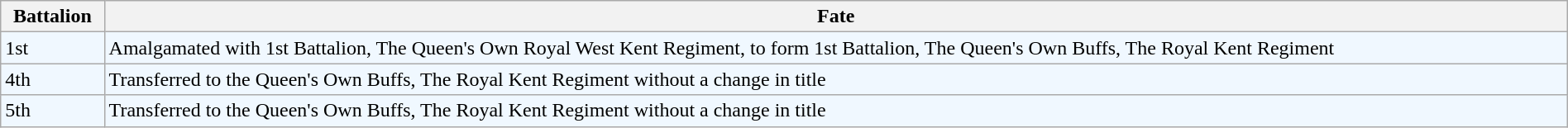<table class="wikitable" style="width:100%;">
<tr>
<th>Battalion</th>
<th>Fate</th>
</tr>
<tr style="background:#f0f8ff;">
<td>1st</td>
<td>Amalgamated with 1st Battalion, The Queen's Own Royal West Kent Regiment, to form 1st Battalion, The Queen's Own Buffs, The Royal Kent Regiment</td>
</tr>
<tr style="background:#f0f8ff;">
<td>4th</td>
<td>Transferred to the Queen's Own Buffs, The Royal Kent Regiment without a change in title</td>
</tr>
<tr style="background:#f0f8ff;">
<td>5th</td>
<td>Transferred to the Queen's Own Buffs, The Royal Kent Regiment without a change in title</td>
</tr>
</table>
